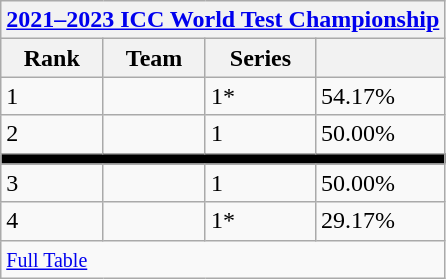<table class="wikitable" style="white-space: nowrap;" style="text-align:center">
<tr>
<th colspan="4"><a href='#'>2021–2023 ICC World Test Championship</a></th>
</tr>
<tr>
<th>Rank</th>
<th>Team</th>
<th>Series</th>
<th></th>
</tr>
<tr>
<td>1</td>
<td style="text-align:left"></td>
<td>1*</td>
<td>54.17%</td>
</tr>
<tr>
<td>2</td>
<td style="text-align:left"></td>
<td>1</td>
<td>50.00%</td>
</tr>
<tr>
<td colspan="4" style="background-color:#000"></td>
</tr>
<tr>
<td>3</td>
<td style="text-align:left"></td>
<td>1</td>
<td>50.00%</td>
</tr>
<tr>
<td>4</td>
<td style="text-align:left"></td>
<td>1*</td>
<td>29.17%</td>
</tr>
<tr>
<td colspan="4"><small><a href='#'>Full Table</a></small></td>
</tr>
</table>
